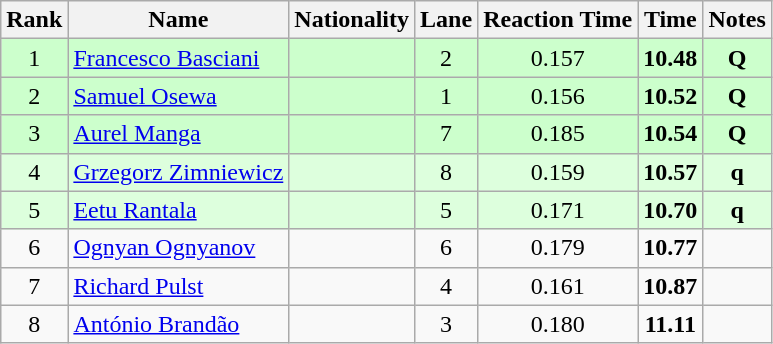<table class="wikitable sortable" style="text-align:center">
<tr>
<th>Rank</th>
<th>Name</th>
<th>Nationality</th>
<th>Lane</th>
<th>Reaction Time</th>
<th>Time</th>
<th>Notes</th>
</tr>
<tr bgcolor=ccffcc>
<td>1</td>
<td align=left><a href='#'>Francesco Basciani</a></td>
<td align=left></td>
<td>2</td>
<td>0.157</td>
<td><strong>10.48</strong></td>
<td><strong>Q</strong></td>
</tr>
<tr bgcolor=ccffcc>
<td>2</td>
<td align=left><a href='#'>Samuel Osewa</a></td>
<td align=left></td>
<td>1</td>
<td>0.156</td>
<td><strong>10.52</strong></td>
<td><strong>Q</strong></td>
</tr>
<tr bgcolor=ccffcc>
<td>3</td>
<td align=left><a href='#'>Aurel Manga</a></td>
<td align=left></td>
<td>7</td>
<td>0.185</td>
<td><strong>10.54</strong></td>
<td><strong>Q</strong></td>
</tr>
<tr bgcolor=ddffdd>
<td>4</td>
<td align=left><a href='#'>Grzegorz Zimniewicz</a></td>
<td align=left></td>
<td>8</td>
<td>0.159</td>
<td><strong>10.57</strong></td>
<td><strong>q</strong></td>
</tr>
<tr bgcolor=ddffdd>
<td>5</td>
<td align=left><a href='#'>Eetu Rantala</a></td>
<td align=left></td>
<td>5</td>
<td>0.171</td>
<td><strong>10.70</strong></td>
<td><strong>q</strong></td>
</tr>
<tr>
<td>6</td>
<td align=left><a href='#'>Ognyan Ognyanov</a></td>
<td align=left></td>
<td>6</td>
<td>0.179</td>
<td><strong>10.77</strong></td>
<td></td>
</tr>
<tr>
<td>7</td>
<td align=left><a href='#'>Richard Pulst</a></td>
<td align=left></td>
<td>4</td>
<td>0.161</td>
<td><strong>10.87</strong></td>
<td></td>
</tr>
<tr>
<td>8</td>
<td align=left><a href='#'>António Brandão</a></td>
<td align=left></td>
<td>3</td>
<td>0.180</td>
<td><strong>11.11</strong></td>
<td></td>
</tr>
</table>
